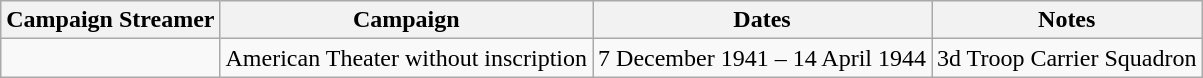<table class="wikitable">
<tr style="background:#efefef;">
<th>Campaign Streamer</th>
<th>Campaign</th>
<th>Dates</th>
<th>Notes</th>
</tr>
<tr>
<td></td>
<td>American Theater without inscription</td>
<td>7 December 1941 – 14 April 1944</td>
<td>3d Troop Carrier Squadron</td>
</tr>
</table>
